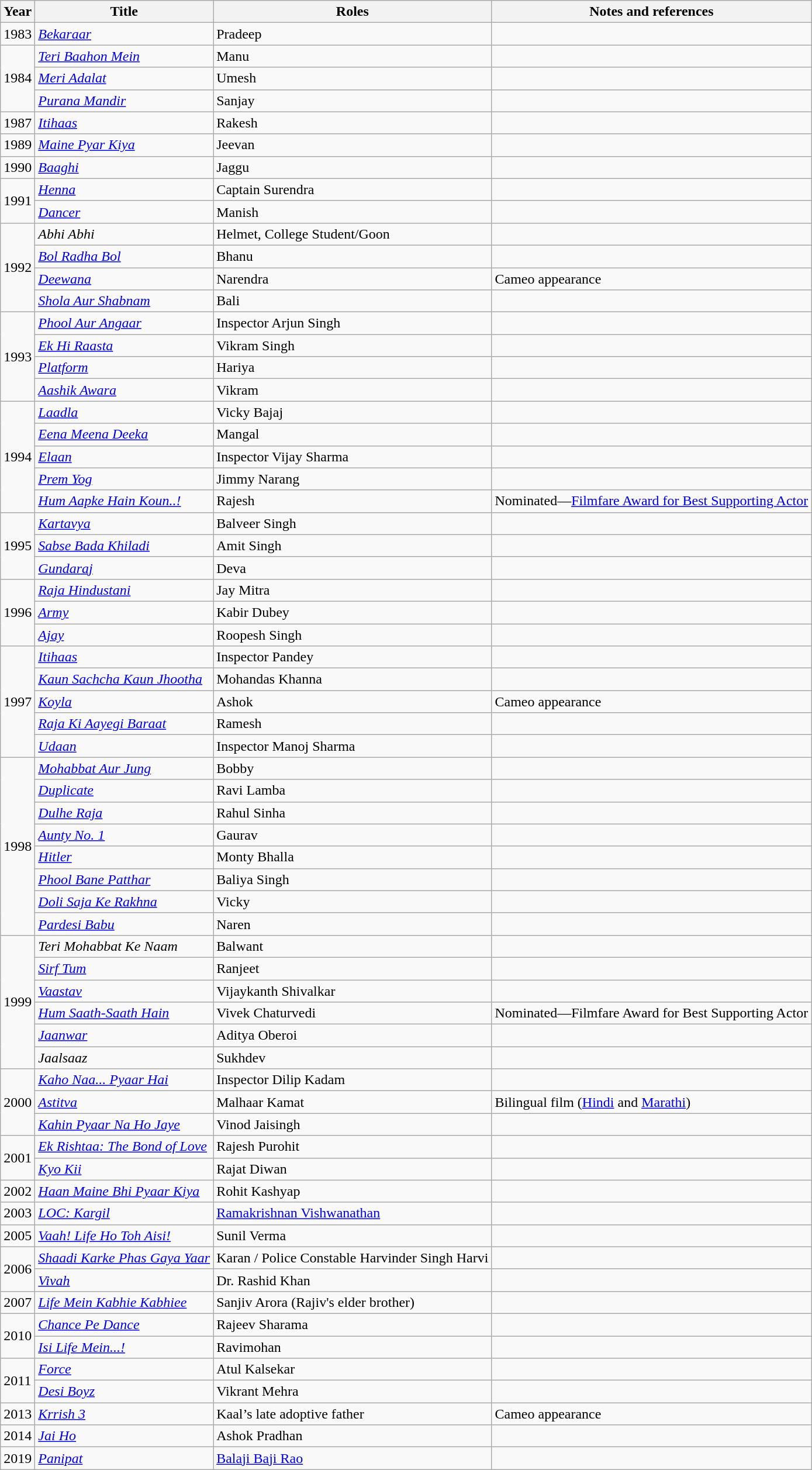<table class="wikitable">
<tr>
<th>Year</th>
<th>Title</th>
<th>Roles</th>
<th>Notes and references</th>
</tr>
<tr>
<td>1983</td>
<td><em><a href='#'>Bekaraar</a></em></td>
<td>Pradeep</td>
<td></td>
</tr>
<tr>
<td rowspan="3">1984</td>
<td><em><a href='#'>Teri Baahon Mein</a></em></td>
<td>Manu</td>
<td></td>
</tr>
<tr>
<td><em><a href='#'>Meri Adalat</a></em></td>
<td>Umesh</td>
<td></td>
</tr>
<tr>
<td><em><a href='#'>Purana Mandir</a></em></td>
<td>Sanjay</td>
<td></td>
</tr>
<tr>
<td>1987</td>
<td><em><a href='#'>Itihaas</a></em></td>
<td>Rakesh</td>
<td></td>
</tr>
<tr>
<td>1989</td>
<td><em><a href='#'>Maine Pyar Kiya</a></em></td>
<td>Jeevan</td>
<td></td>
</tr>
<tr>
<td>1990</td>
<td><em><a href='#'>Baaghi</a></em></td>
<td>Jaggu</td>
<td></td>
</tr>
<tr>
<td rowspan="2">1991</td>
<td><em><a href='#'>Henna</a></em></td>
<td>Captain Surendra</td>
<td></td>
</tr>
<tr>
<td><em><a href='#'>Dancer</a></em></td>
<td>Manish</td>
<td></td>
</tr>
<tr>
<td rowspan="4">1992</td>
<td><em>Abhi Abhi</em></td>
<td>Helmet, College Student/Goon</td>
<td></td>
</tr>
<tr>
<td><em><a href='#'>Bol Radha Bol</a></em></td>
<td>Bhanu</td>
<td></td>
</tr>
<tr>
<td><em><a href='#'>Deewana</a></em></td>
<td>Narendra</td>
<td>Cameo appearance</td>
</tr>
<tr>
<td><em><a href='#'>Shola Aur Shabnam</a></em></td>
<td>Bali</td>
<td></td>
</tr>
<tr>
<td rowspan="4">1993</td>
<td><em><a href='#'>Phool Aur Angaar</a></em></td>
<td>Inspector Arjun Singh</td>
<td></td>
</tr>
<tr>
<td><em><a href='#'>Ek Hi Raasta</a></em></td>
<td>Vikram Singh</td>
<td></td>
</tr>
<tr>
<td><em><a href='#'>Platform</a></em></td>
<td>Hariya</td>
<td></td>
</tr>
<tr>
<td><em><a href='#'>Aashik Awara</a></em></td>
<td>Vikram</td>
<td></td>
</tr>
<tr>
<td rowspan="5">1994</td>
<td><em><a href='#'>Laadla</a></em></td>
<td>Vicky Bajaj</td>
<td></td>
</tr>
<tr>
<td><em><a href='#'>Eena Meena Deeka</a></em></td>
<td>Mangal</td>
<td></td>
</tr>
<tr>
<td><em><a href='#'>Elaan</a></em></td>
<td>Inspector Vijay Sharma</td>
<td></td>
</tr>
<tr>
<td><em><a href='#'>Prem Yog</a></em></td>
<td>Jimmy Narang</td>
<td></td>
</tr>
<tr>
<td><em><a href='#'>Hum Aapke Hain Koun..!</a></em></td>
<td>Rajesh</td>
<td>Nominated—<a href='#'>Filmfare Award for Best Supporting Actor</a></td>
</tr>
<tr>
<td rowspan="3">1995</td>
<td><em><a href='#'>Kartavya</a></em></td>
<td>Balveer Singh</td>
<td></td>
</tr>
<tr>
<td><em><a href='#'>Sabse Bada Khiladi</a></em></td>
<td>Amit Singh</td>
<td></td>
</tr>
<tr>
<td><em><a href='#'>Gundaraj</a></em></td>
<td>Deva</td>
<td></td>
</tr>
<tr>
<td rowspan="3">1996</td>
<td><em><a href='#'>Raja Hindustani</a></em></td>
<td>Jay Mitra</td>
<td></td>
</tr>
<tr>
<td><em><a href='#'>Army</a></em></td>
<td>Kabir Dubey</td>
<td></td>
</tr>
<tr>
<td><em><a href='#'>Ajay</a></em></td>
<td>Roopesh Singh</td>
<td></td>
</tr>
<tr>
<td rowspan="5">1997</td>
<td><em><a href='#'>Itihaas</a></em></td>
<td>Inspector Pandey</td>
<td></td>
</tr>
<tr>
<td><em><a href='#'>Kaun Sachcha Kaun Jhootha</a></em></td>
<td>Mohandas Khanna</td>
<td></td>
</tr>
<tr>
<td><em><a href='#'>Koyla</a></em></td>
<td>Ashok</td>
<td>Cameo appearance</td>
</tr>
<tr>
<td><em><a href='#'>Raja Ki Aayegi Baraat</a></em></td>
<td>Ramesh</td>
<td></td>
</tr>
<tr>
<td><em><a href='#'>Udaan</a></em></td>
<td>Inspector Manoj Sharma</td>
<td></td>
</tr>
<tr>
<td rowspan="8">1998</td>
<td><em><a href='#'>Mohabbat Aur Jung</a></em></td>
<td>Bobby</td>
<td></td>
</tr>
<tr>
<td><em><a href='#'>Duplicate</a></em></td>
<td>Ravi Lamba</td>
<td></td>
</tr>
<tr>
<td><em><a href='#'>Dulhe Raja</a></em></td>
<td>Rahul Sinha</td>
<td></td>
</tr>
<tr>
<td><em><a href='#'>Aunty No. 1</a></em></td>
<td>Gaurav</td>
<td></td>
</tr>
<tr>
<td><a href='#'><em>Hitler</em></a></td>
<td>Monty Bhalla</td>
<td></td>
</tr>
<tr>
<td><em><a href='#'>Phool Bane Patthar</a></em></td>
<td>Baliya Singh</td>
<td></td>
</tr>
<tr>
<td><em><a href='#'>Doli Saja Ke Rakhna</a></em></td>
<td>Vicky</td>
<td></td>
</tr>
<tr>
<td><em><a href='#'>Pardesi Babu</a></em></td>
<td>Naren</td>
<td></td>
</tr>
<tr>
<td rowspan="6">1999</td>
<td><em>Teri Mohabbat Ke Naam</em></td>
<td>Balwant</td>
<td></td>
</tr>
<tr>
<td><em><a href='#'>Sirf Tum</a></em></td>
<td>Ranjeet</td>
<td></td>
</tr>
<tr>
<td><em><a href='#'>Vaastav</a></em></td>
<td>Vijaykanth Shivalkar</td>
<td></td>
</tr>
<tr>
<td><em><a href='#'>Hum Saath-Saath Hain</a></em></td>
<td>Vivek Chaturvedi</td>
<td>Nominated—Filmfare Award for Best Supporting Actor</td>
</tr>
<tr>
<td><em><a href='#'>Jaanwar</a></em></td>
<td>Aditya Oberoi</td>
<td></td>
</tr>
<tr>
<td><em>Jaalsaaz</em></td>
<td>Sukhdev</td>
<td></td>
</tr>
<tr>
<td rowspan="3">2000</td>
<td><em><a href='#'>Kaho Naa... Pyaar Hai</a></em></td>
<td>Inspector Dilip Kadam</td>
<td></td>
</tr>
<tr>
<td><em><a href='#'>Astitva</a></em></td>
<td>Malhaar Kamat</td>
<td>Bilingual film (<a href='#'>Hindi</a> and <a href='#'>Marathi</a>)</td>
</tr>
<tr>
<td><em><a href='#'>Kahin Pyaar Na Ho Jaye</a></em></td>
<td>Vinod Jaisingh</td>
<td></td>
</tr>
<tr>
<td rowspan="2">2001</td>
<td><em><a href='#'>Ek Rishtaa: The Bond of Love</a></em></td>
<td>Rajesh Purohit</td>
<td></td>
</tr>
<tr>
<td><em><a href='#'>Kyo Kii</a></em></td>
<td>Rajat Diwan</td>
<td></td>
</tr>
<tr>
<td>2002</td>
<td><em><a href='#'>Haan Maine Bhi Pyaar Kiya</a></em></td>
<td>Rohit Kashyap</td>
<td></td>
</tr>
<tr>
<td>2003</td>
<td><em><a href='#'>LOC: Kargil</a></em></td>
<td><a href='#'>Ramakrishnan Vishwanathan</a></td>
<td></td>
</tr>
<tr>
<td>2005</td>
<td><em><a href='#'>Vaah! Life Ho Toh Aisi!</a></em></td>
<td>Sunil Verma</td>
<td></td>
</tr>
<tr>
<td rowspan="2">2006</td>
<td><em><a href='#'>Shaadi Karke Phas Gaya Yaar</a></em></td>
<td>Karan / Police Constable Harvinder Singh Harvi</td>
<td></td>
</tr>
<tr>
<td><em><a href='#'>Vivah</a></em></td>
<td>Dr. Rashid Khan</td>
<td></td>
</tr>
<tr>
<td>2007</td>
<td><em><a href='#'>Life Mein Kabhie Kabhiee</a></em></td>
<td>Sanjiv Arora (Rajiv's elder brother)</td>
<td></td>
</tr>
<tr>
<td rowspan="2">2010</td>
<td><em><a href='#'>Chance Pe Dance</a></em></td>
<td>Rajeev Sharama</td>
<td></td>
</tr>
<tr>
<td><em><a href='#'>Isi Life Mein...!</a></em></td>
<td>Ravimohan</td>
<td></td>
</tr>
<tr>
<td rowspan="2">2011</td>
<td><em><a href='#'>Force</a></em></td>
<td>Atul Kalsekar</td>
<td></td>
</tr>
<tr>
<td><em><a href='#'>Desi Boyz</a></em></td>
<td>Vikrant Mehra</td>
<td></td>
</tr>
<tr>
<td>2013</td>
<td><em><a href='#'>Krrish 3</a></em></td>
<td>Kaal’s late adoptive father</td>
<td>Cameo appearance</td>
</tr>
<tr>
<td>2014</td>
<td><a href='#'><em>Jai Ho</em></a></td>
<td>Ashok Pradhan</td>
<td></td>
</tr>
<tr>
<td>2019</td>
<td><a href='#'><em>Panipat</em></a></td>
<td><a href='#'>Balaji Baji Rao</a></td>
<td></td>
</tr>
</table>
